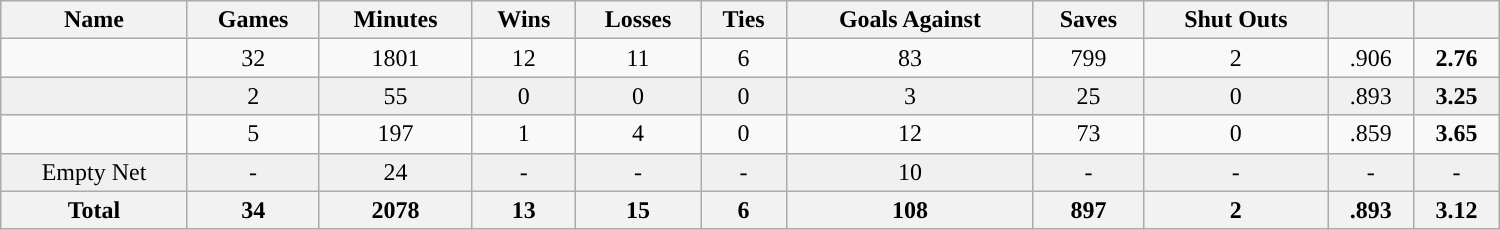<table class="wikitable sortable" width ="1000">
<tr align="center">
<th>Name</th>
<th>Games</th>
<th>Minutes</th>
<th>Wins</th>
<th>Losses</th>
<th>Ties</th>
<th>Goals Against</th>
<th>Saves</th>
<th>Shut Outs</th>
<th><a href='#'></a></th>
<th><a href='#'></a></th>
</tr>
<tr align="center" bgcolor="">
<td></td>
<td>32</td>
<td>1801</td>
<td>12</td>
<td>11</td>
<td>6</td>
<td>83</td>
<td>799</td>
<td>2</td>
<td>.906</td>
<td><strong>2.76</strong></td>
</tr>
<tr align="center" bgcolor="f0f0f0">
<td></td>
<td>2</td>
<td>55</td>
<td>0</td>
<td>0</td>
<td>0</td>
<td>3</td>
<td>25</td>
<td>0</td>
<td>.893</td>
<td><strong>3.25</strong></td>
</tr>
<tr align="center" bgcolor="">
<td></td>
<td>5</td>
<td>197</td>
<td>1</td>
<td>4</td>
<td>0</td>
<td>12</td>
<td>73</td>
<td>0</td>
<td>.859</td>
<td><strong>3.65</strong></td>
</tr>
<tr align="center" bgcolor="f0f0f0">
<td>Empty Net</td>
<td>-</td>
<td>24</td>
<td>-</td>
<td>-</td>
<td>-</td>
<td>10</td>
<td>-</td>
<td>-</td>
<td>-</td>
<td>-</td>
</tr>
<tr>
<th>Total</th>
<th>34</th>
<th>2078</th>
<th>13</th>
<th>15</th>
<th>6</th>
<th>108</th>
<th>897</th>
<th>2</th>
<th>.893</th>
<th>3.12</th>
</tr>
</table>
